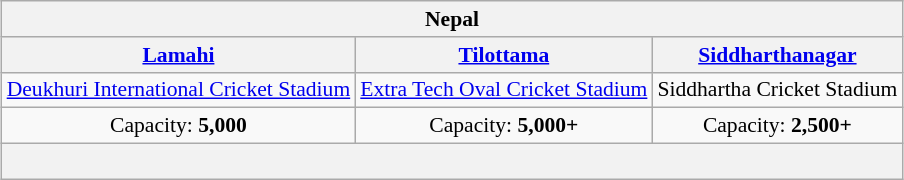<table class="wikitable" style="text-align:center;margin:auto;font-size:90%">
<tr>
<th colspan="3">Nepal</th>
</tr>
<tr>
<th><a href='#'>Lamahi</a></th>
<th><a href='#'>Tilottama</a></th>
<th><a href='#'>Siddharthanagar</a></th>
</tr>
<tr>
<td><a href='#'>Deukhuri International Cricket Stadium</a></td>
<td><a href='#'>Extra Tech Oval Cricket Stadium</a></td>
<td>Siddhartha Cricket Stadium</td>
</tr>
<tr>
<td>Capacity: <strong>5,000</strong></td>
<td>Capacity: <strong>5,000+</strong></td>
<td>Capacity: <strong>2,500+</strong></td>
</tr>
<tr>
<th colspan="3"><br></th>
</tr>
</table>
